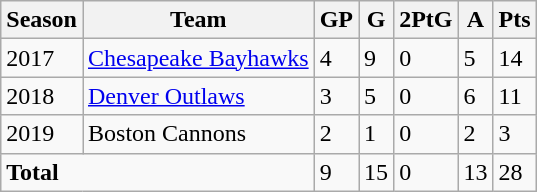<table class="wikitable">
<tr>
<th>Season</th>
<th>Team</th>
<th>GP</th>
<th>G</th>
<th>2PtG</th>
<th>A</th>
<th>Pts</th>
</tr>
<tr>
<td>2017</td>
<td><a href='#'>Chesapeake Bayhawks</a></td>
<td>4</td>
<td>9</td>
<td>0</td>
<td>5</td>
<td>14</td>
</tr>
<tr>
<td>2018</td>
<td><a href='#'>Denver Outlaws</a></td>
<td>3</td>
<td>5</td>
<td>0</td>
<td>6</td>
<td>11</td>
</tr>
<tr>
<td>2019</td>
<td>Boston Cannons</td>
<td>2</td>
<td>1</td>
<td>0</td>
<td>2</td>
<td>3</td>
</tr>
<tr>
<td colspan="2"><strong>Total</strong></td>
<td>9</td>
<td>15</td>
<td>0</td>
<td>13</td>
<td>28</td>
</tr>
</table>
